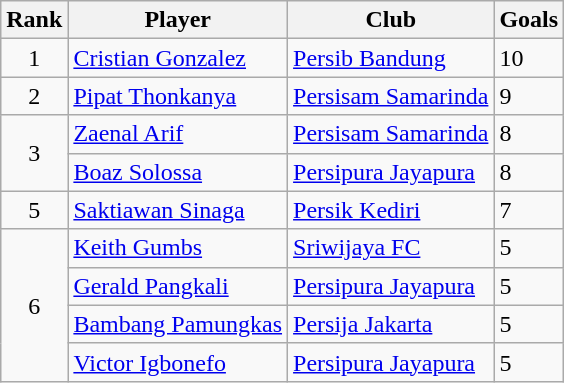<table class="wikitable">
<tr>
<th>Rank</th>
<th>Player</th>
<th>Club</th>
<th>Goals</th>
</tr>
<tr>
<td style="text-align:center;">1</td>
<td style="text-align:left;"> <a href='#'>Cristian Gonzalez</a></td>
<td style="text-align:left;"><a href='#'>Persib Bandung</a></td>
<td style="text-align:left;">10</td>
</tr>
<tr>
<td style="text-align:center;">2</td>
<td style="text-align:left;"> <a href='#'>Pipat Thonkanya</a></td>
<td style="text-align:left;"><a href='#'>Persisam Samarinda</a></td>
<td style="text-align:left;">9</td>
</tr>
<tr>
<td style="text-align:center;" rowspan=2>3</td>
<td style="text-align:left;"> <a href='#'>Zaenal Arif</a></td>
<td style="text-align:left;"><a href='#'>Persisam Samarinda</a></td>
<td style="text-align:left;">8</td>
</tr>
<tr>
<td style="text-align:left;"> <a href='#'>Boaz Solossa</a></td>
<td style="text-align:left;"><a href='#'>Persipura Jayapura</a></td>
<td style="text-align:left;">8</td>
</tr>
<tr>
<td style="text-align:center;">5</td>
<td style="text-align:left;"> <a href='#'>Saktiawan Sinaga</a></td>
<td style="text-align:left;"><a href='#'>Persik Kediri</a></td>
<td style="text-align:left;">7</td>
</tr>
<tr>
<td style="text-align:center;" rowspan=4>6</td>
<td style="text-align:left;"> <a href='#'>Keith Gumbs</a></td>
<td style="text-align:left;"><a href='#'>Sriwijaya FC</a></td>
<td style="text-align:left;">5</td>
</tr>
<tr>
<td style="text-align:left;"> <a href='#'>Gerald Pangkali</a></td>
<td style="text-align:left;"><a href='#'>Persipura Jayapura</a></td>
<td style="text-align:left;">5</td>
</tr>
<tr>
<td style="text-align:left;"> <a href='#'>Bambang Pamungkas</a></td>
<td style="text-align:left;"><a href='#'>Persija Jakarta</a></td>
<td style="text-align:left;">5</td>
</tr>
<tr>
<td style="text-align:left;"> <a href='#'>Victor Igbonefo</a></td>
<td style="text-align:left;"><a href='#'>Persipura Jayapura</a></td>
<td style="text-align:left;">5</td>
</tr>
</table>
